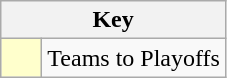<table class="wikitable" style="text-align: center;">
<tr>
<th colspan=2>Key</th>
</tr>
<tr>
<td style="background:#ffffcc; width:20px;"></td>
<td align=left>Teams to Playoffs</td>
</tr>
</table>
